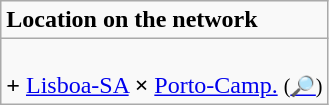<table role="presentation" class="wikitable mw-collapsible mw-collapsed floatright">
<tr>
<td><strong>Location on the network</strong></td>
</tr>
<tr>
<td><br><span><strong>+</strong> <a href='#'>Lisboa-SA</a></span> <span><strong>×</strong> <a href='#'>Porto-Camp.</a></span> <small>(<a href='#'>🔎</a>)</small></td>
</tr>
</table>
